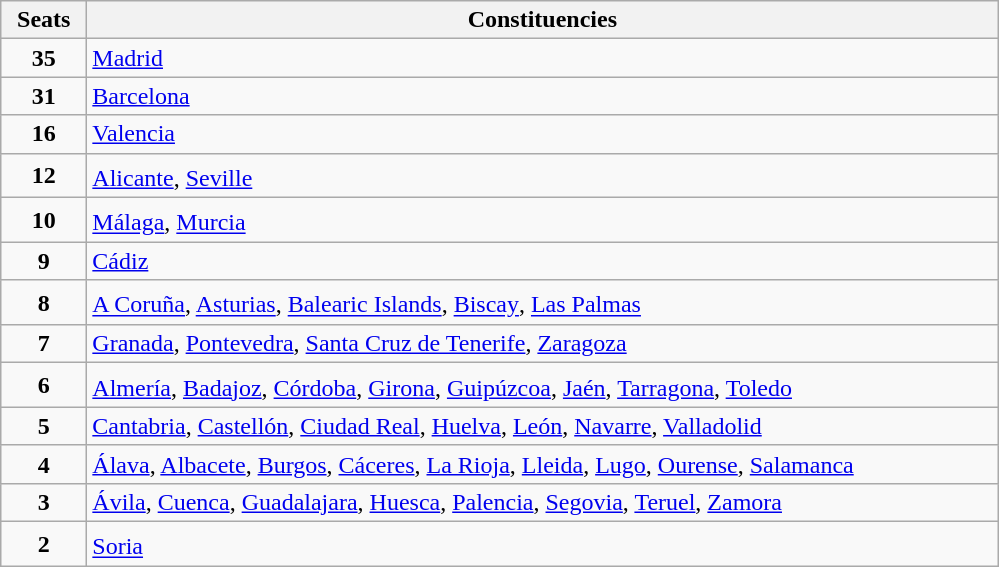<table class="wikitable" style="text-align:left;">
<tr>
<th width="50">Seats</th>
<th width="600">Constituencies</th>
</tr>
<tr>
<td align="center"><strong>35</strong></td>
<td><a href='#'>Madrid</a></td>
</tr>
<tr>
<td align="center"><strong>31</strong></td>
<td><a href='#'>Barcelona</a></td>
</tr>
<tr>
<td align="center"><strong>16</strong></td>
<td><a href='#'>Valencia</a></td>
</tr>
<tr>
<td align="center"><strong>12</strong></td>
<td><a href='#'>Alicante</a><sup></sup>, <a href='#'>Seville</a></td>
</tr>
<tr>
<td align="center"><strong>10</strong></td>
<td><a href='#'>Málaga</a>, <a href='#'>Murcia</a><sup></sup></td>
</tr>
<tr>
<td align="center"><strong>9</strong></td>
<td><a href='#'>Cádiz</a></td>
</tr>
<tr>
<td align="center"><strong>8</strong></td>
<td><a href='#'>A Coruña</a><sup></sup>, <a href='#'>Asturias</a>, <a href='#'>Balearic Islands</a>, <a href='#'>Biscay</a><sup></sup>, <a href='#'>Las Palmas</a></td>
</tr>
<tr>
<td align="center"><strong>7</strong></td>
<td><a href='#'>Granada</a>, <a href='#'>Pontevedra</a>, <a href='#'>Santa Cruz de Tenerife</a>, <a href='#'>Zaragoza</a></td>
</tr>
<tr>
<td align="center"><strong>6</strong></td>
<td><a href='#'>Almería</a><sup></sup>, <a href='#'>Badajoz</a>, <a href='#'>Córdoba</a><sup></sup>, <a href='#'>Girona</a>, <a href='#'>Guipúzcoa</a>, <a href='#'>Jaén</a>, <a href='#'>Tarragona</a>, <a href='#'>Toledo</a><sup></sup></td>
</tr>
<tr>
<td align="center"><strong>5</strong></td>
<td><a href='#'>Cantabria</a>, <a href='#'>Castellón</a>, <a href='#'>Ciudad Real</a>, <a href='#'>Huelva</a>, <a href='#'>León</a>, <a href='#'>Navarre</a>, <a href='#'>Valladolid</a></td>
</tr>
<tr>
<td align="center"><strong>4</strong></td>
<td><a href='#'>Álava</a>, <a href='#'>Albacete</a>, <a href='#'>Burgos</a>, <a href='#'>Cáceres</a>, <a href='#'>La Rioja</a>, <a href='#'>Lleida</a>, <a href='#'>Lugo</a>, <a href='#'>Ourense</a>, <a href='#'>Salamanca</a></td>
</tr>
<tr>
<td align="center"><strong>3</strong></td>
<td><a href='#'>Ávila</a>, <a href='#'>Cuenca</a>, <a href='#'>Guadalajara</a>, <a href='#'>Huesca</a>, <a href='#'>Palencia</a>, <a href='#'>Segovia</a>, <a href='#'>Teruel</a>, <a href='#'>Zamora</a></td>
</tr>
<tr>
<td align="center"><strong>2</strong></td>
<td><a href='#'>Soria</a><sup></sup></td>
</tr>
</table>
